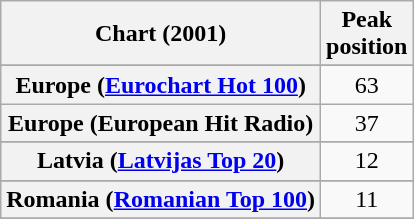<table class="wikitable sortable plainrowheaders" style="text-align:center">
<tr>
<th>Chart (2001)</th>
<th>Peak<br>position</th>
</tr>
<tr>
</tr>
<tr>
</tr>
<tr>
</tr>
<tr>
<th scope="row">Europe (<a href='#'>Eurochart Hot 100</a>)</th>
<td>63</td>
</tr>
<tr>
<th scope="row">Europe (European Hit Radio)</th>
<td>37</td>
</tr>
<tr>
</tr>
<tr>
<th scope="row">Latvia (<a href='#'>Latvijas Top 20</a>)</th>
<td>12</td>
</tr>
<tr>
</tr>
<tr>
</tr>
<tr>
</tr>
<tr>
<th scope="row">Romania (<a href='#'>Romanian Top 100</a>)</th>
<td>11</td>
</tr>
<tr>
</tr>
<tr>
</tr>
</table>
